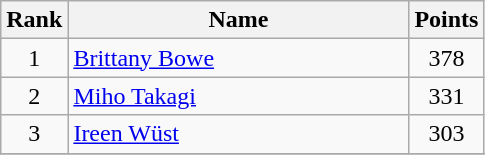<table class="wikitable" border="1" style="text-align:center">
<tr>
<th width=30>Rank</th>
<th width=220>Name</th>
<th width=25>Points</th>
</tr>
<tr>
<td>1</td>
<td align="left"> <a href='#'>Brittany Bowe</a></td>
<td>378</td>
</tr>
<tr>
<td>2</td>
<td align="left"> <a href='#'>Miho Takagi</a></td>
<td>331</td>
</tr>
<tr>
<td>3</td>
<td align="left"> <a href='#'>Ireen Wüst</a></td>
<td>303</td>
</tr>
<tr>
</tr>
</table>
